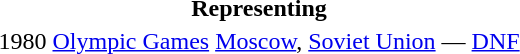<table>
<tr>
<th colspan="5">Representing </th>
</tr>
<tr>
<td>1980</td>
<td><a href='#'>Olympic Games</a></td>
<td><a href='#'>Moscow</a>, <a href='#'>Soviet Union</a></td>
<td>—</td>
<td><a href='#'>DNF</a></td>
</tr>
</table>
